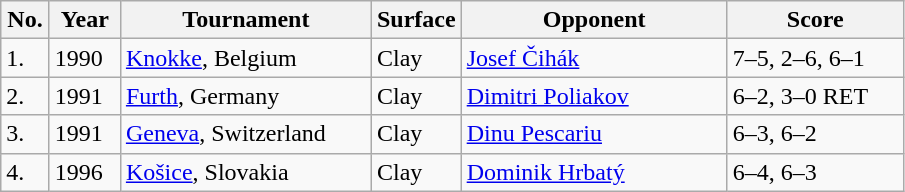<table class="sortable wikitable">
<tr>
<th style="width:25px">No.</th>
<th style="width:40px">Year</th>
<th style="width:160px">Tournament</th>
<th style="width:50px">Surface</th>
<th style="width:170px">Opponent</th>
<th style="width:110px" class="unsortable">Score</th>
</tr>
<tr>
<td>1.</td>
<td>1990</td>
<td><a href='#'>Knokke</a>, Belgium</td>
<td>Clay</td>
<td> <a href='#'>Josef Čihák</a></td>
<td>7–5, 2–6, 6–1</td>
</tr>
<tr>
<td>2.</td>
<td>1991</td>
<td><a href='#'>Furth</a>, Germany</td>
<td>Clay</td>
<td> <a href='#'>Dimitri Poliakov</a></td>
<td>6–2, 3–0 RET</td>
</tr>
<tr>
<td>3.</td>
<td>1991</td>
<td><a href='#'>Geneva</a>, Switzerland</td>
<td>Clay</td>
<td> <a href='#'>Dinu Pescariu</a></td>
<td>6–3, 6–2</td>
</tr>
<tr>
<td>4.</td>
<td>1996</td>
<td><a href='#'>Košice</a>, Slovakia</td>
<td>Clay</td>
<td> <a href='#'>Dominik Hrbatý</a></td>
<td>6–4, 6–3</td>
</tr>
</table>
